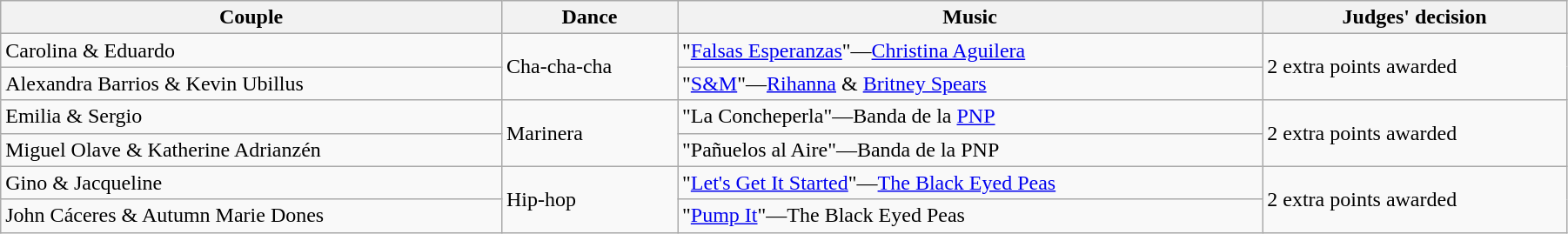<table class="wikitable sortable" style="width:95%; white-space:nowrap">
<tr>
<th>Couple</th>
<th>Dance</th>
<th>Music</th>
<th>Judges' decision</th>
</tr>
<tr>
<td>Carolina & Eduardo</td>
<td rowspan=2>Cha-cha-cha</td>
<td>"<a href='#'>Falsas Esperanzas</a>"—<a href='#'>Christina Aguilera</a></td>
<td rowspan=2>2 extra points awarded</td>
</tr>
<tr>
<td>Alexandra Barrios & Kevin Ubillus</td>
<td>"<a href='#'>S&M</a>"—<a href='#'>Rihanna</a> & <a href='#'>Britney Spears</a></td>
</tr>
<tr>
<td>Emilia & Sergio</td>
<td rowspan=2>Marinera</td>
<td>"La Concheperla"—Banda de la <a href='#'>PNP</a></td>
<td rowspan=2>2 extra points awarded</td>
</tr>
<tr>
<td>Miguel Olave & Katherine Adrianzén</td>
<td>"Pañuelos al Aire"—Banda de la PNP</td>
</tr>
<tr>
<td>Gino & Jacqueline</td>
<td rowspan=2>Hip-hop</td>
<td>"<a href='#'>Let's Get It Started</a>"—<a href='#'>The Black Eyed Peas</a></td>
<td rowspan=2>2 extra points awarded</td>
</tr>
<tr>
<td>John Cáceres & Autumn Marie Dones</td>
<td>"<a href='#'>Pump It</a>"—The Black Eyed Peas</td>
</tr>
</table>
